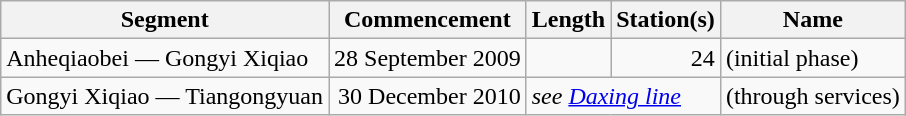<table class="wikitable" style="border-collapse: collapse; text-align: right;">
<tr>
<th>Segment</th>
<th>Commencement</th>
<th>Length</th>
<th>Station(s)</th>
<th>Name</th>
</tr>
<tr>
<td style="text-align: left;">Anheqiaobei — Gongyi Xiqiao</td>
<td>28 September 2009</td>
<td></td>
<td>24</td>
<td style="text-align: left;">(initial phase)</td>
</tr>
<tr>
<td style="text-align: left;">Gongyi Xiqiao — Tiangongyuan</td>
<td>30 December 2010</td>
<td colspan="2" style="text-align: left;"><em>see <a href='#'>Daxing line</a></em></td>
<td style="text-align: left;">(through services)</td>
</tr>
</table>
